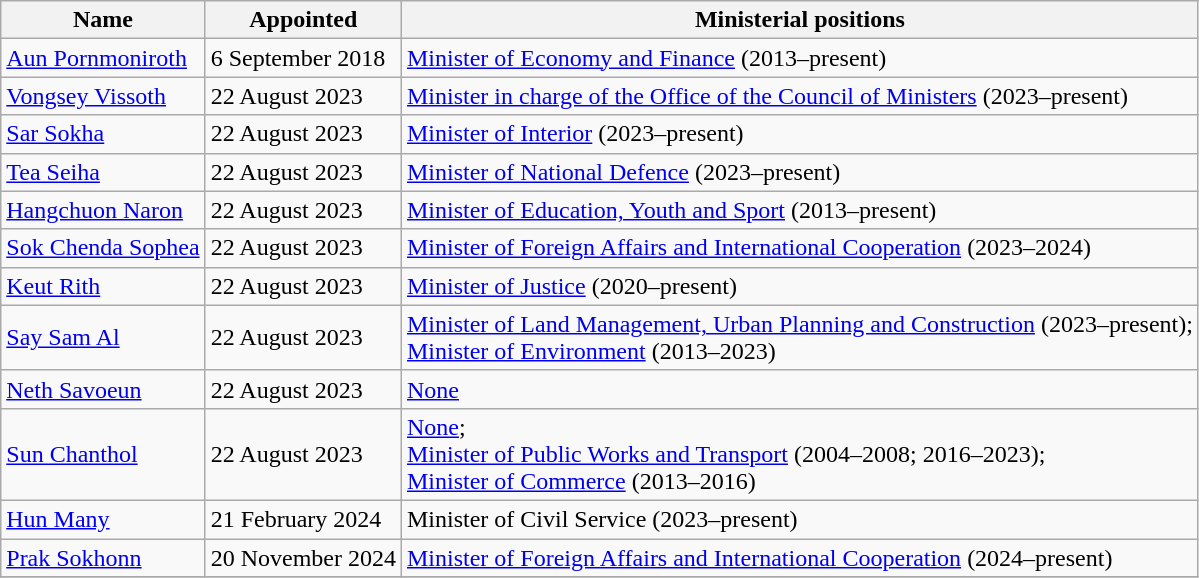<table class="wikitable">
<tr>
<th>Name</th>
<th>Appointed</th>
<th>Ministerial positions</th>
</tr>
<tr>
<td><a href='#'>Aun Pornmoniroth</a></td>
<td>6 September 2018</td>
<td><a href='#'>Minister of Economy and Finance</a> (2013–present)</td>
</tr>
<tr>
<td><a href='#'>Vongsey Vissoth</a></td>
<td>22 August 2023</td>
<td><a href='#'>Minister in charge of the Office of the Council of Ministers</a> (2023–present)</td>
</tr>
<tr>
<td><a href='#'>Sar Sokha</a></td>
<td>22 August 2023</td>
<td><a href='#'>Minister of Interior</a> (2023–present)</td>
</tr>
<tr>
<td><a href='#'>Tea Seiha</a></td>
<td>22 August 2023</td>
<td><a href='#'>Minister of National Defence</a> (2023–present)</td>
</tr>
<tr>
<td><a href='#'>Hangchuon Naron</a></td>
<td>22 August 2023</td>
<td><a href='#'>Minister of Education, Youth and Sport</a> (2013–present)</td>
</tr>
<tr>
<td><a href='#'>Sok Chenda Sophea</a></td>
<td>22 August 2023</td>
<td><a href='#'>Minister of Foreign Affairs and International Cooperation</a> (2023–2024)</td>
</tr>
<tr>
<td><a href='#'>Keut Rith</a></td>
<td>22 August 2023</td>
<td><a href='#'>Minister of Justice</a> (2020–present)</td>
</tr>
<tr>
<td><a href='#'>Say Sam Al</a></td>
<td>22 August 2023</td>
<td><a href='#'>Minister of Land Management, Urban Planning and Construction</a> (2023–present);<br><a href='#'>Minister of Environment</a> (2013–2023)</td>
</tr>
<tr>
<td><a href='#'>Neth Savoeun</a></td>
<td>22 August 2023</td>
<td><a href='#'>None</a></td>
</tr>
<tr>
<td><a href='#'>Sun Chanthol</a></td>
<td>22 August 2023</td>
<td><a href='#'>None</a>;<br><a href='#'>Minister of Public Works and Transport</a> (2004–2008; 2016–2023);<br><a href='#'>Minister of Commerce</a> (2013–2016)</td>
</tr>
<tr>
<td><a href='#'>Hun Many</a></td>
<td>21 February 2024</td>
<td>Minister of Civil Service (2023–present)</td>
</tr>
<tr>
<td><a href='#'>Prak Sokhonn</a></td>
<td>20 November 2024</td>
<td><a href='#'>Minister of Foreign Affairs and International Cooperation</a> (2024–present)</td>
</tr>
<tr>
</tr>
</table>
